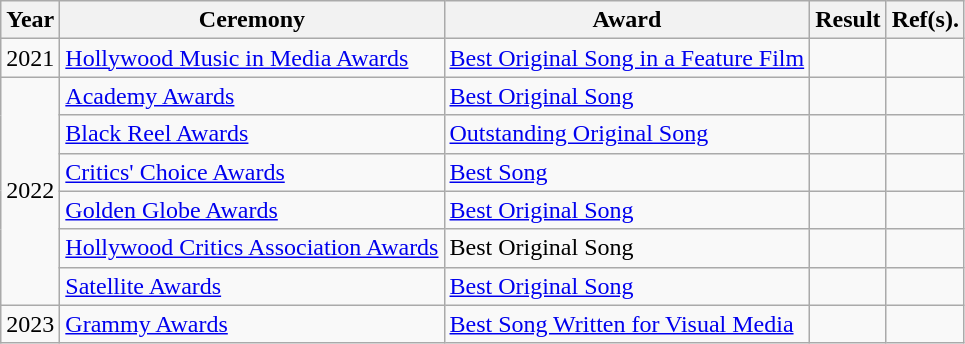<table class="wikitable">
<tr>
<th>Year</th>
<th>Ceremony</th>
<th>Award</th>
<th>Result</th>
<th>Ref(s).</th>
</tr>
<tr>
<td>2021</td>
<td><a href='#'>Hollywood Music in Media Awards</a></td>
<td><a href='#'>Best Original Song in a Feature Film</a></td>
<td></td>
<td style="text-align:center;"></td>
</tr>
<tr>
<td rowspan="6">2022</td>
<td><a href='#'>Academy Awards</a></td>
<td><a href='#'>Best Original Song</a></td>
<td></td>
<td style="text-align:center;"></td>
</tr>
<tr>
<td><a href='#'>Black Reel Awards</a></td>
<td><a href='#'>Outstanding Original Song</a></td>
<td></td>
<td style="text-align:center;"></td>
</tr>
<tr>
<td><a href='#'>Critics' Choice Awards</a></td>
<td><a href='#'>Best Song</a></td>
<td></td>
<td style="text-align:center;"></td>
</tr>
<tr>
<td><a href='#'>Golden Globe Awards</a></td>
<td><a href='#'>Best Original Song</a></td>
<td></td>
<td style="text-align:center;"></td>
</tr>
<tr>
<td><a href='#'>Hollywood Critics Association Awards</a></td>
<td>Best Original Song</td>
<td></td>
<td style="text-align:center;"></td>
</tr>
<tr>
<td><a href='#'>Satellite Awards</a></td>
<td><a href='#'>Best Original Song</a></td>
<td></td>
<td style="text-align:center;"></td>
</tr>
<tr>
<td>2023</td>
<td><a href='#'>Grammy Awards</a></td>
<td><a href='#'>Best Song Written for Visual Media</a></td>
<td></td>
<td style="text-align:center;"></td>
</tr>
</table>
